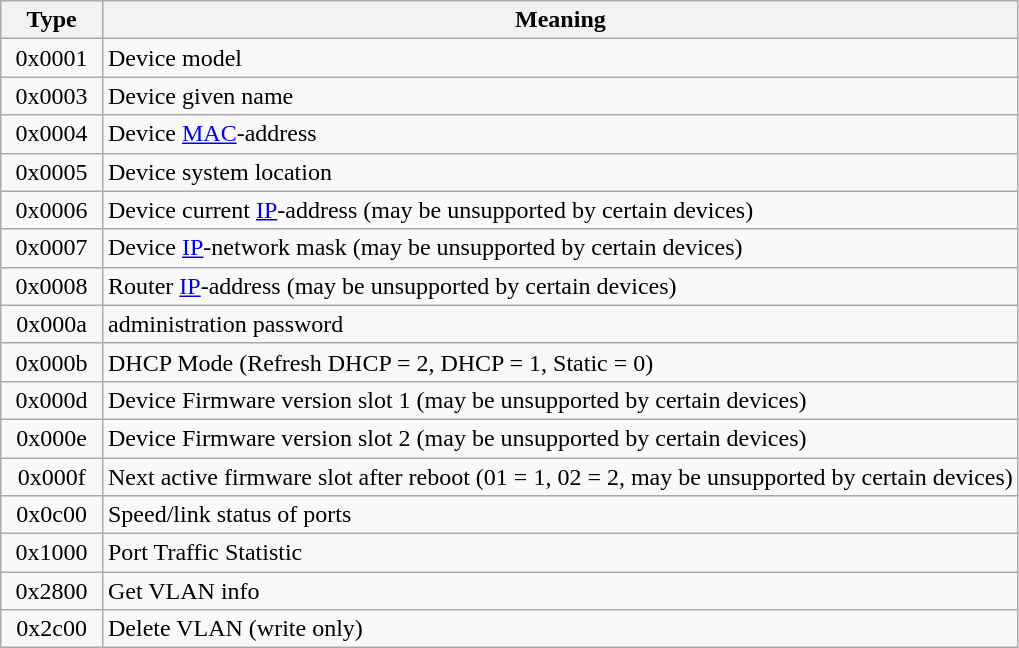<table class="wikitable" center">
<tr style="text-align:center;">
<th style="width:10%;">Type</th>
<th style="width:90%;">Meaning</th>
</tr>
<tr style="text-align:center;">
<td style="width:10%;">0x0001</td>
<td style="width:90%; text-align:justify;">Device model</td>
</tr>
<tr style="text-align:center;">
<td style="width:10%;">0x0003</td>
<td style="width:90%; text-align:justify;">Device given name</td>
</tr>
<tr style="text-align:center;">
<td style="width:10%;">0x0004</td>
<td style="width:90%; text-align:justify;">Device <a href='#'>MAC</a>-address</td>
</tr>
<tr style="text-align:center;">
<td style="width:10%;">0x0005</td>
<td style="width:90%; text-align:justify;">Device system location</td>
</tr>
<tr style="text-align:center;">
<td style="width:10%;">0x0006</td>
<td style="width:90%; text-align:justify;">Device current <a href='#'>IP</a>-address (may be unsupported by certain devices)</td>
</tr>
<tr style="text-align:center;">
<td style="width:10%;">0x0007</td>
<td style="width:90%; text-align:justify;">Device <a href='#'>IP</a>-network mask (may be unsupported by certain devices)</td>
</tr>
<tr style="text-align:center;">
<td style="width:10%;">0x0008</td>
<td style="width:90%; text-align:justify;">Router <a href='#'>IP</a>-address (may be unsupported by certain devices)</td>
</tr>
<tr style="text-align:center;">
<td style="width:10%;">0x000a</td>
<td style="width:90%; text-align:justify;">administration password</td>
</tr>
<tr style="text-align:center;">
<td style="width:10%;">0x000b</td>
<td style="width:90%; text-align:justify;">DHCP Mode (Refresh DHCP = 2, DHCP = 1, Static = 0)</td>
</tr>
<tr style="text-align:center;">
<td style="width:10%;">0x000d</td>
<td style="width:90%; text-align:justify;">Device Firmware version slot 1 (may be unsupported by certain devices)</td>
</tr>
<tr style="text-align:center;">
<td style="width:10%;">0x000e</td>
<td style="width:90%; text-align:justify;">Device Firmware version slot 2 (may be unsupported by certain devices)</td>
</tr>
<tr style="text-align:center;">
<td style="width:10%;">0x000f</td>
<td style="width:90%; text-align:justify;">Next active firmware slot after reboot (01 = 1, 02 = 2, may be unsupported by certain devices)</td>
</tr>
<tr style="text-align:center;">
<td style="width:10%;">0x0c00</td>
<td style="width:90%; text-align:justify;">Speed/link status of ports</td>
</tr>
<tr style="text-align:center;">
<td style="width:10%;">0x1000</td>
<td style="width:90%; text-align:justify;">Port Traffic Statistic</td>
</tr>
<tr style="text-align:center;">
<td style="width:10%;">0x2800</td>
<td style="width:90%; text-align:justify;">Get VLAN info</td>
</tr>
<tr style="text-align:center;">
<td style="width:10%;">0x2c00</td>
<td style="width:90%; text-align:justify;">Delete VLAN (write only)</td>
</tr>
</table>
